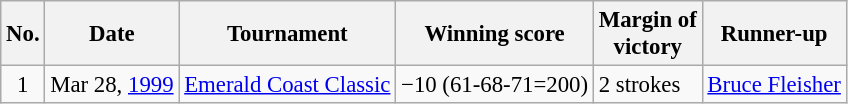<table class="wikitable" style="font-size:95%;">
<tr>
<th>No.</th>
<th>Date</th>
<th>Tournament</th>
<th>Winning score</th>
<th>Margin of<br>victory</th>
<th>Runner-up</th>
</tr>
<tr>
<td align=center>1</td>
<td align=right>Mar 28, <a href='#'>1999</a></td>
<td><a href='#'>Emerald Coast Classic</a></td>
<td>−10 (61-68-71=200)</td>
<td>2 strokes</td>
<td> <a href='#'>Bruce Fleisher</a></td>
</tr>
</table>
